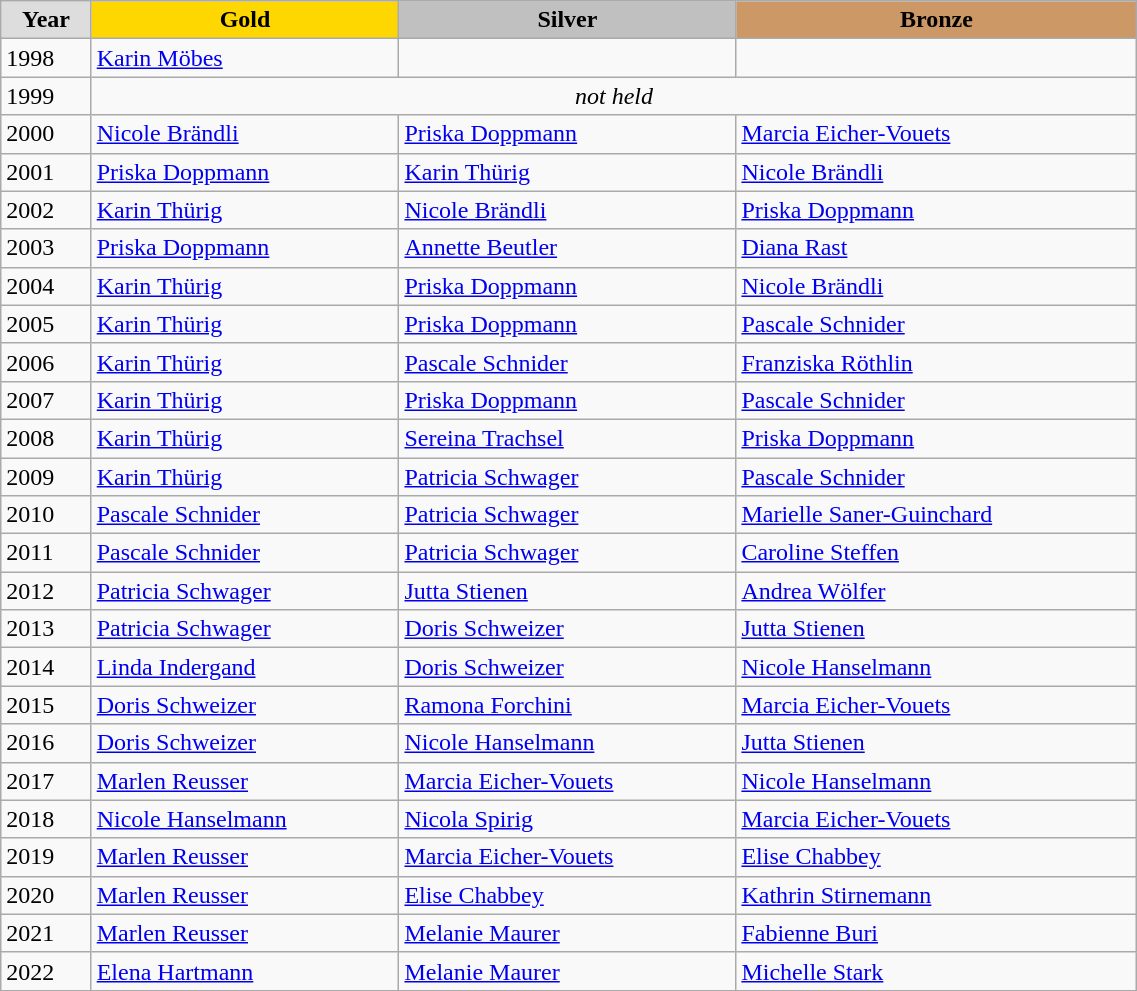<table class="wikitable" style="width: 60%; text-align:left;">
<tr>
<td style="background:#DDDDDD; font-weight:bold; text-align:center;">Year</td>
<td style="background:gold; font-weight:bold; text-align:center;">Gold</td>
<td style="background:silver; font-weight:bold; text-align:center;">Silver</td>
<td style="background:#cc9966; font-weight:bold; text-align:center;">Bronze</td>
</tr>
<tr>
<td>1998</td>
<td><a href='#'>Karin Möbes</a></td>
<td></td>
<td></td>
</tr>
<tr>
<td>1999</td>
<td colspan=4 align=center><em>not held</em></td>
</tr>
<tr>
<td>2000</td>
<td><a href='#'>Nicole Brändli</a></td>
<td><a href='#'>Priska Doppmann</a></td>
<td><a href='#'>Marcia Eicher-Vouets</a></td>
</tr>
<tr>
<td>2001</td>
<td><a href='#'>Priska Doppmann</a></td>
<td><a href='#'>Karin Thürig</a></td>
<td><a href='#'>Nicole Brändli</a></td>
</tr>
<tr>
<td>2002</td>
<td><a href='#'>Karin Thürig</a></td>
<td><a href='#'>Nicole Brändli</a></td>
<td><a href='#'>Priska Doppmann</a></td>
</tr>
<tr>
<td>2003</td>
<td><a href='#'>Priska Doppmann</a></td>
<td><a href='#'>Annette Beutler</a></td>
<td><a href='#'>Diana Rast</a></td>
</tr>
<tr>
<td>2004</td>
<td><a href='#'>Karin Thürig</a></td>
<td><a href='#'>Priska Doppmann</a></td>
<td><a href='#'>Nicole Brändli</a></td>
</tr>
<tr>
<td>2005</td>
<td><a href='#'>Karin Thürig</a></td>
<td><a href='#'>Priska Doppmann</a></td>
<td><a href='#'>Pascale Schnider</a></td>
</tr>
<tr>
<td>2006</td>
<td><a href='#'>Karin Thürig</a></td>
<td><a href='#'>Pascale Schnider</a></td>
<td><a href='#'>Franziska Röthlin</a></td>
</tr>
<tr>
<td>2007</td>
<td><a href='#'>Karin Thürig</a></td>
<td><a href='#'>Priska Doppmann</a></td>
<td><a href='#'>Pascale Schnider</a></td>
</tr>
<tr>
<td>2008</td>
<td><a href='#'>Karin Thürig</a></td>
<td><a href='#'>Sereina Trachsel</a></td>
<td><a href='#'>Priska Doppmann</a></td>
</tr>
<tr>
<td>2009</td>
<td><a href='#'>Karin Thürig</a></td>
<td><a href='#'>Patricia Schwager</a></td>
<td><a href='#'>Pascale Schnider</a></td>
</tr>
<tr>
<td>2010</td>
<td><a href='#'>Pascale Schnider</a></td>
<td><a href='#'>Patricia Schwager</a></td>
<td><a href='#'>Marielle Saner-Guinchard</a></td>
</tr>
<tr>
<td>2011</td>
<td><a href='#'>Pascale Schnider</a></td>
<td><a href='#'>Patricia Schwager</a></td>
<td><a href='#'>Caroline Steffen</a></td>
</tr>
<tr>
<td>2012</td>
<td><a href='#'>Patricia Schwager</a></td>
<td><a href='#'>Jutta Stienen</a></td>
<td><a href='#'>Andrea Wölfer</a></td>
</tr>
<tr>
<td>2013</td>
<td><a href='#'>Patricia Schwager</a></td>
<td><a href='#'>Doris Schweizer</a></td>
<td><a href='#'>Jutta Stienen</a></td>
</tr>
<tr>
<td>2014</td>
<td><a href='#'>Linda Indergand</a></td>
<td><a href='#'>Doris Schweizer</a></td>
<td><a href='#'>Nicole Hanselmann</a></td>
</tr>
<tr>
<td>2015</td>
<td><a href='#'>Doris Schweizer</a></td>
<td><a href='#'>Ramona Forchini</a></td>
<td><a href='#'>Marcia Eicher-Vouets</a></td>
</tr>
<tr>
<td>2016</td>
<td><a href='#'>Doris Schweizer</a></td>
<td><a href='#'>Nicole Hanselmann</a></td>
<td><a href='#'>Jutta Stienen</a></td>
</tr>
<tr>
<td>2017</td>
<td><a href='#'>Marlen Reusser</a></td>
<td><a href='#'>Marcia Eicher-Vouets</a></td>
<td><a href='#'>Nicole Hanselmann</a></td>
</tr>
<tr>
<td>2018</td>
<td><a href='#'>Nicole Hanselmann</a></td>
<td><a href='#'>Nicola Spirig</a></td>
<td><a href='#'>Marcia Eicher-Vouets</a></td>
</tr>
<tr>
<td>2019</td>
<td><a href='#'>Marlen Reusser</a></td>
<td><a href='#'>Marcia Eicher-Vouets</a></td>
<td><a href='#'>Elise Chabbey</a></td>
</tr>
<tr>
<td>2020</td>
<td><a href='#'>Marlen Reusser</a></td>
<td><a href='#'>Elise Chabbey</a></td>
<td><a href='#'>Kathrin Stirnemann</a></td>
</tr>
<tr>
<td>2021</td>
<td><a href='#'>Marlen Reusser</a></td>
<td><a href='#'>Melanie Maurer</a></td>
<td><a href='#'>Fabienne Buri</a></td>
</tr>
<tr>
<td>2022</td>
<td><a href='#'>Elena Hartmann</a></td>
<td><a href='#'>Melanie Maurer</a></td>
<td><a href='#'>Michelle Stark</a></td>
</tr>
</table>
